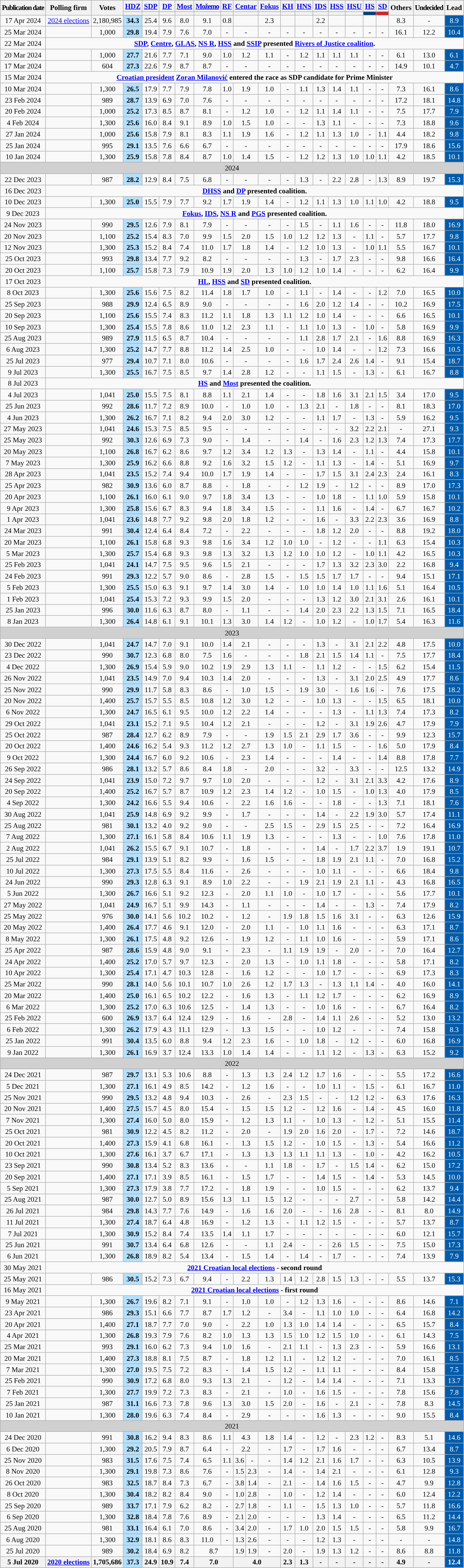<table class="wikitable" style="text-align:center; font-size:90%; line-height:16px;">
<tr>
<th rowspan="2" style="letter-spacing:-1px;">Publication date</th>
<th rowspan="2">Polling firm</th>
<th rowspan="2">Votes</th>
<th><a href='#'>HDZ</a></th>
<th><a href='#'>SDP</a></th>
<th><a href='#'>DP</a></th>
<th><a href='#'>Most</a></th>
<th style="letter-spacing:-1px;"><a href='#'>Možemo</a></th>
<th><a href='#'>RF</a></th>
<th colspan="2"><a href='#'>Centar</a></th>
<th><a href='#'>Fokus</a></th>
<th><a href='#'>KH</a></th>
<th><a href='#'>HNS</a></th>
<th><a href='#'>IDS</a></th>
<th><a href='#'>HSS</a></th>
<th><a href='#'>HSU</a></th>
<th><a href='#'>HS</a></th>
<th><a href='#'>SD</a></th>
<th rowspan="2">Others</th>
<th rowspan="2" style="letter-spacing:-1px;">Undecided</th>
<th rowspan="2">Lead</th>
</tr>
<tr>
<th style="color:inherit;background:"></th>
<th data-sort-type="number" style="color:inherit;background:"></th>
<th style="color:inherit;background:"></th>
<th style="color:inherit;background:"></th>
<th style="color:inherit;background:"></th>
<th style="color:inherit;background:"></th>
<th colspan="2" style="color:inherit;background:"></th>
<th style="color:inherit;background:"></th>
<th style="color:inherit;background:"></th>
<th style="color:inherit;background:"></th>
<th style="color:inherit;background:"></th>
<th style="color:inherit;background:"></th>
<th style="color:inherit;background:"></th>
<th style="color:inherit;background:#033E7C;"></th>
<th style="color:inherit;background:#D81F25;"></th>
</tr>
<tr>
<td>17 Apr 2024</td>
<td><a href='#'>2024 elections</a></td>
<td>2,180,985</td>
<td style="background:#B3E0FF"><strong>34.3</strong></td>
<td>25.4</td>
<td>9.6</td>
<td>8.0</td>
<td>9.1</td>
<td>0.8</td>
<td colspan="2"></td>
<td>2.3</td>
<td></td>
<td></td>
<td>2.2</td>
<td></td>
<td></td>
<td></td>
<td></td>
<td>8.3</td>
<td>-</td>
<td style="background:#005BAA; color: white">8.9</td>
</tr>
<tr>
<td>25 Mar 2024</td>
<td></td>
<td>1,000</td>
<td style="background:#B3E0FF"><strong>29.8</strong></td>
<td>19.4</td>
<td>7.9</td>
<td>7.6</td>
<td>7.0</td>
<td>-</td>
<td colspan="2">-</td>
<td>-</td>
<td>-</td>
<td>-</td>
<td>-</td>
<td>-</td>
<td>-</td>
<td>-</td>
<td>-</td>
<td>16.1</td>
<td>12.2</td>
<td style="background:#005BAA; color: white">10.4</td>
</tr>
<tr>
<td>22 Mar 2024</td>
<td colspan="21"><strong><a href='#'>SDP</a>, <a href='#'>Centre</a>, <a href='#'>GLAS</a>, <a href='#'>NS R</a>, <a href='#'>HSS</a> and <a href='#'>SSIP</a> presented <a href='#'>Rivers of Justice coalition</a>.</strong> </td>
</tr>
<tr>
<td>20 Mar 2024</td>
<td></td>
<td>1,000</td>
<td style="background:#B3E0FF"><strong>27.7</strong></td>
<td>21.6</td>
<td>7.7</td>
<td>7.1</td>
<td>9.0</td>
<td>1.0</td>
<td colspan="2">1.2</td>
<td>1.1</td>
<td>-</td>
<td>1.2</td>
<td>1.1</td>
<td>1.1</td>
<td>1.1</td>
<td>-</td>
<td>-</td>
<td>6.1</td>
<td>13.0</td>
<td style="background:#005BAA; color: white">6.1</td>
</tr>
<tr>
<td>17 Mar 2024</td>
<td></td>
<td>604</td>
<td style="background:#B3E0FF"><strong>27.3</strong></td>
<td>22.6</td>
<td>7.9</td>
<td>8.7</td>
<td>8.7</td>
<td>-</td>
<td colspan="2">-</td>
<td>-</td>
<td>-</td>
<td>-</td>
<td>-</td>
<td>-</td>
<td>-</td>
<td>-</td>
<td>-</td>
<td>14.9</td>
<td>10.1</td>
<td style="background:#005BAA; color: white">4.7</td>
</tr>
<tr>
<td>15 Mar 2024</td>
<td colspan="21"><strong><a href='#'>Croatian president</a> <a href='#'>Zoran Milanović</a> entered the race as SDP candidate for Prime Minister</strong></td>
</tr>
<tr>
<td>10 Mar 2024</td>
<td></td>
<td>1,300</td>
<td style="background:#B3E0FF"><strong>26.5</strong></td>
<td>17.9</td>
<td>7.7</td>
<td>7.9</td>
<td>7.8</td>
<td>1.0</td>
<td colspan="2">1.9</td>
<td>1.0</td>
<td>-</td>
<td>1.1</td>
<td>1.3</td>
<td>1.4</td>
<td>1.1</td>
<td>-</td>
<td>-</td>
<td>7.3</td>
<td>16.1</td>
<td style="background:#005BAA; color: white">8.6</td>
</tr>
<tr>
<td>23 Feb 2024</td>
<td></td>
<td>989</td>
<td style="background:#B3E0FF"><strong>28.7</strong></td>
<td>13.9</td>
<td>6.9</td>
<td>7.0</td>
<td>7.6</td>
<td>-</td>
<td colspan="2">-</td>
<td>-</td>
<td>-</td>
<td>-</td>
<td>-</td>
<td>-</td>
<td>-</td>
<td>-</td>
<td>-</td>
<td>17.2</td>
<td>18.1</td>
<td style="background:#005BAA; color: white">14.8</td>
</tr>
<tr>
<td>20 Feb 2024</td>
<td></td>
<td>1,000</td>
<td style="background:#B3E0FF"><strong>25.2</strong></td>
<td>17.3</td>
<td>8.5</td>
<td>8.7</td>
<td>8.1</td>
<td>-</td>
<td colspan="2">1.2</td>
<td>1.0</td>
<td>-</td>
<td>1.2</td>
<td>1.1</td>
<td>1.4</td>
<td>1.1</td>
<td>-</td>
<td>-</td>
<td>7.5</td>
<td>17.7</td>
<td style="background:#005BAA; color: white">7.9</td>
</tr>
<tr>
<td>4 Feb 2024</td>
<td></td>
<td>1,300</td>
<td style="background:#B3E0FF"><strong>25.6</strong></td>
<td>16.0</td>
<td>8.4</td>
<td>9.1</td>
<td>8.9</td>
<td>1.0</td>
<td colspan="2">1.5</td>
<td>1.0</td>
<td>-</td>
<td>-</td>
<td>1.3</td>
<td>1.1</td>
<td>-</td>
<td>-</td>
<td>-</td>
<td>7.3</td>
<td>18.8</td>
<td style="background:#005BAA; color: white">9.6</td>
</tr>
<tr>
<td>27 Jan 2024</td>
<td></td>
<td>1,000</td>
<td style="background:#B3E0FF"><strong>25.6</strong></td>
<td>15.8</td>
<td>7.9</td>
<td>8.1</td>
<td>8.3</td>
<td>1.1</td>
<td colspan="2">1.9</td>
<td>1.6</td>
<td>-</td>
<td>1.2</td>
<td>1.1</td>
<td>1.3</td>
<td>1.0</td>
<td>-</td>
<td>1.1</td>
<td>4.4</td>
<td>18.2</td>
<td style="background:#005BAA; color: white">9.8</td>
</tr>
<tr>
<td>25 Jan 2024</td>
<td></td>
<td>995</td>
<td style="background:#B3E0FF"><strong>29.1</strong></td>
<td>13.5</td>
<td>7.6</td>
<td>6.6</td>
<td>6.7</td>
<td>-</td>
<td colspan="2">-</td>
<td>-</td>
<td>-</td>
<td>-</td>
<td>-</td>
<td>-</td>
<td>-</td>
<td>-</td>
<td>-</td>
<td>17.9</td>
<td>18.6</td>
<td style="background:#005BAA; color: white">15.6</td>
</tr>
<tr>
<td>10 Jan 2024</td>
<td></td>
<td>1,300</td>
<td style="background:#B3E0FF"><strong>25.9</strong></td>
<td>15.8</td>
<td>7.8</td>
<td>8.4</td>
<td>8.7</td>
<td>1.0</td>
<td colspan="2">1.4</td>
<td>1.5</td>
<td>-</td>
<td>1.2</td>
<td>1.2</td>
<td>1.3</td>
<td>1.0</td>
<td>1.0</td>
<td>1.1</td>
<td>4.2</td>
<td>18.5</td>
<td style="background:#005BAA; color: white">10.1</td>
</tr>
<tr>
<td colspan="22" style="background:#D0D0D0; color:black">2024</td>
</tr>
<tr>
<td>22 Dec 2023</td>
<td></td>
<td>987</td>
<td style="background:#B3E0FF"><strong>28.2</strong></td>
<td>12.9</td>
<td>8.4</td>
<td>7.5</td>
<td>6.8</td>
<td>-</td>
<td colspan="2">-</td>
<td>-</td>
<td>-</td>
<td>1.3</td>
<td>-</td>
<td>2.2</td>
<td>2.8</td>
<td>-</td>
<td>1.3</td>
<td>8.9</td>
<td>19.7</td>
<td style="background:#005BAA; color: white">15.3</td>
</tr>
<tr>
<td>16 Dec 2023</td>
<td colspan="21"><strong><a href='#'>DHSS</a> and <a href='#'>DP</a> presented coalition.</strong></td>
</tr>
<tr>
<td>10 Dec 2023</td>
<td></td>
<td>1,300</td>
<td style="background:#B3E0FF"><strong>25.0</strong></td>
<td>15.5</td>
<td>7.9</td>
<td>7.7</td>
<td>9.2</td>
<td>1.7</td>
<td colspan="2">1.9</td>
<td>1.4</td>
<td>-</td>
<td>1.2</td>
<td>1.1</td>
<td>1.3</td>
<td>1.0</td>
<td>1.1</td>
<td>1.0</td>
<td>4.2</td>
<td>18.8</td>
<td style="background:#005BAA; color: white">9.5</td>
</tr>
<tr>
<td>9 Dec 2023</td>
<td colspan="21"><strong><a href='#'>Fokus</a>, <a href='#'>IDS</a>, <a href='#'>NS R</a> and <a href='#'>PGS</a> presented coalition.</strong></td>
</tr>
<tr>
<td>24 Nov 2023</td>
<td></td>
<td>990</td>
<td style="background:#B3E0FF"><strong>29.5</strong></td>
<td>12.6</td>
<td>7.9</td>
<td>8.1</td>
<td>7.9</td>
<td>-</td>
<td colspan="2">-</td>
<td>-</td>
<td>-</td>
<td>1.5</td>
<td>-</td>
<td>1.1</td>
<td>1.6</td>
<td>-</td>
<td>-</td>
<td>11.8</td>
<td>18.0</td>
<td style="background:#005BAA; color: white">16.9</td>
</tr>
<tr>
<td>20 Nov 2023</td>
<td></td>
<td>1,100</td>
<td style="background:#B3E0FF"><strong>25.2</strong></td>
<td>15.4</td>
<td>8.3</td>
<td>7.0</td>
<td>9.9</td>
<td>1.5</td>
<td colspan="2">2.0</td>
<td>1.5</td>
<td>1.0</td>
<td>1.2</td>
<td>1.2</td>
<td>1.3</td>
<td>-</td>
<td>1.1</td>
<td>-</td>
<td>5.7</td>
<td>17.7</td>
<td style="background:#005BAA; color: white">9.8</td>
</tr>
<tr>
<td>12 Nov 2023</td>
<td></td>
<td>1,300</td>
<td style="background:#B3E0FF"><strong>25.3</strong></td>
<td>15.2</td>
<td>8.4</td>
<td>7.4</td>
<td>11.0</td>
<td>1.7</td>
<td colspan="2">1.8</td>
<td>1.4</td>
<td>-</td>
<td>1.2</td>
<td>1.0</td>
<td>1.3</td>
<td>-</td>
<td>1.0</td>
<td>1.1</td>
<td>5.5</td>
<td>16.7</td>
<td style="background:#005BAA; color: white">10.1</td>
</tr>
<tr>
<td>25 Oct 2023</td>
<td></td>
<td>993</td>
<td style="background:#B3E0FF"><strong>29.8</strong></td>
<td>13.4</td>
<td>7.7</td>
<td>9.2</td>
<td>8.2</td>
<td>-</td>
<td colspan="2">-</td>
<td>-</td>
<td>-</td>
<td>1.3</td>
<td>-</td>
<td>1.7</td>
<td>2.3</td>
<td>-</td>
<td>-</td>
<td>9.8</td>
<td>16.6</td>
<td style="background:#005BAA; color: white">16.4</td>
</tr>
<tr>
<td>20 Oct 2023</td>
<td></td>
<td>1,100</td>
<td style="background:#B3E0FF"><strong>25.7</strong></td>
<td>15.8</td>
<td>7.3</td>
<td>7.9</td>
<td>10.9</td>
<td>1.9</td>
<td colspan="2">2.0</td>
<td>1.3</td>
<td>1.0</td>
<td>1.2</td>
<td>1.0</td>
<td>1.4</td>
<td>-</td>
<td>-</td>
<td>-</td>
<td>6.2</td>
<td>16.4</td>
<td style="background:#005BAA; color: white">9.9</td>
</tr>
<tr>
<td>17 Oct 2023</td>
<td colspan="21"><strong><a href='#'>HL</a>, <a href='#'>HSS</a> and <a href='#'>SD</a> presented coalition.</strong></td>
</tr>
<tr>
<td>8 Oct 2023</td>
<td></td>
<td>1,300</td>
<td style="background:#B3E0FF"><strong>25.6</strong></td>
<td>15.6</td>
<td>7.5</td>
<td>8.2</td>
<td>11.4</td>
<td>1.8</td>
<td colspan="2">1.7</td>
<td>1.0</td>
<td>-</td>
<td>1.1</td>
<td>-</td>
<td>1.4</td>
<td>-</td>
<td>-</td>
<td>1.2</td>
<td>7.0</td>
<td>16.5</td>
<td style="background:#005BAA; color: white">10.0</td>
</tr>
<tr>
<td>25 Sep 2023</td>
<td></td>
<td>988</td>
<td style="background:#B3E0FF"><strong>29.9</strong></td>
<td>12.4</td>
<td>6.5</td>
<td>8.9</td>
<td>9.0</td>
<td>-</td>
<td colspan="2">-</td>
<td>-</td>
<td>-</td>
<td>1.6</td>
<td>2.0</td>
<td>1.2</td>
<td>1.4</td>
<td>-</td>
<td>-</td>
<td>10.2</td>
<td>16.9</td>
<td style="background:#005BAA; color: white">17.5</td>
</tr>
<tr>
<td>20 Sep 2023</td>
<td></td>
<td>1,100</td>
<td style="background:#B3E0FF"><strong>25.6</strong></td>
<td>15.5</td>
<td>7.4</td>
<td>8.3</td>
<td>11.2</td>
<td>1.1</td>
<td colspan="2">1.8</td>
<td>1.3</td>
<td>1.1</td>
<td>1.2</td>
<td>1.0</td>
<td>1.4</td>
<td>-</td>
<td>-</td>
<td>-</td>
<td>6.6</td>
<td>16.5</td>
<td style="background:#005BAA; color: white">10.1</td>
</tr>
<tr>
<td>10 Sep 2023</td>
<td></td>
<td>1,300</td>
<td style="background:#B3E0FF"><strong>25.4</strong></td>
<td>15.5</td>
<td>7.8</td>
<td>8.6</td>
<td>11.0</td>
<td>1.2</td>
<td colspan="2">2.3</td>
<td>1.1</td>
<td>-</td>
<td>1.1</td>
<td>1.0</td>
<td>1.3</td>
<td>-</td>
<td>1.0</td>
<td>-</td>
<td>5.8</td>
<td>16.9</td>
<td style="background:#005BAA; color: white">9.9</td>
</tr>
<tr>
<td>25 Aug 2023</td>
<td></td>
<td>989</td>
<td style="background:#B3E0FF"><strong>27.9</strong></td>
<td>11.5</td>
<td>6.5</td>
<td>8.7</td>
<td>10.4</td>
<td>-</td>
<td colspan="2">-</td>
<td>-</td>
<td>-</td>
<td>1.1</td>
<td>2.8</td>
<td>1.7</td>
<td>2.1</td>
<td>-</td>
<td>1.6</td>
<td>8.8</td>
<td>16.9</td>
<td style="background:#005BAA; color: white">16.3</td>
</tr>
<tr>
<td>6 Aug 2023</td>
<td></td>
<td>1,300</td>
<td style="background:#B3E0FF"><strong>25.2</strong></td>
<td>14.7</td>
<td>7.7</td>
<td>8.8</td>
<td>11.2</td>
<td>1.4</td>
<td colspan="2">2.5</td>
<td>1.0</td>
<td>-</td>
<td>-</td>
<td>1.0</td>
<td>1.4</td>
<td>-</td>
<td>-</td>
<td>1.2</td>
<td>7.3</td>
<td>16.6</td>
<td style="background:#005BAA; color: white">10.5</td>
</tr>
<tr>
<td>25 Jul 2023</td>
<td></td>
<td>977</td>
<td style="background:#B3E0FF"><strong>29.4</strong></td>
<td>10.7</td>
<td>7.1</td>
<td>8.0</td>
<td>10.6</td>
<td>-</td>
<td colspan="2">-</td>
<td>-</td>
<td>-</td>
<td>1.6</td>
<td>1.7</td>
<td>2.4</td>
<td>2.6</td>
<td>1.4</td>
<td>-</td>
<td>9.1</td>
<td>15.4</td>
<td style="background:#005BAA; color: white">18.7</td>
</tr>
<tr>
<td>9 Jul 2023</td>
<td></td>
<td>1,300</td>
<td style="background:#B3E0FF"><strong>25.5</strong></td>
<td>16.7</td>
<td>7.5</td>
<td>8.5</td>
<td>9.7</td>
<td>1.4</td>
<td colspan="2">2.8</td>
<td>1.2</td>
<td>-</td>
<td>-</td>
<td>1.1</td>
<td>1.5</td>
<td>-</td>
<td>1.3</td>
<td>-</td>
<td>6.1</td>
<td>16.7</td>
<td style="background:#005BAA; color: white">8.8</td>
</tr>
<tr>
<td>8 Jul 2023</td>
<td colspan="21"><strong><a href='#'>HS</a> and <a href='#'>Most</a> presented the coalition.</strong></td>
</tr>
<tr>
<td>4 Jul 2023</td>
<td></td>
<td>1,041</td>
<td style="background:#B3E0FF"><strong>25.0</strong></td>
<td>15.5</td>
<td>7.5</td>
<td>8.1</td>
<td>8.8</td>
<td>1.1</td>
<td colspan="2">2.1</td>
<td>1.4</td>
<td>-</td>
<td>-</td>
<td>1.8</td>
<td>1.6</td>
<td>3.1</td>
<td>2.1</td>
<td>1.5</td>
<td>3.4</td>
<td>17.0</td>
<td style="background:#005BAA; color: white">9.5</td>
</tr>
<tr>
<td>25 Jun 2023</td>
<td></td>
<td>992</td>
<td style="background:#B3E0FF"><strong>28.6</strong></td>
<td>11.7</td>
<td>7.2</td>
<td>8.9</td>
<td>10.0</td>
<td>-</td>
<td colspan="2">1.0</td>
<td>1.0</td>
<td>-</td>
<td>1.3</td>
<td>2.1</td>
<td>-</td>
<td>1.8</td>
<td>-</td>
<td>-</td>
<td>8.1</td>
<td>18.3</td>
<td style="background:#005BAA; color: white">17.0</td>
</tr>
<tr>
<td>4 Jun 2023</td>
<td></td>
<td>1,300</td>
<td style="background:#B3E0FF"><strong>26.2</strong></td>
<td>16.7</td>
<td>7.1</td>
<td>8.2</td>
<td>9.4</td>
<td>2.0</td>
<td colspan="2">3.0</td>
<td>1.2</td>
<td>-</td>
<td>-</td>
<td>1.1</td>
<td>1.7</td>
<td>-</td>
<td>1.3</td>
<td>-</td>
<td>5.9</td>
<td>16.2</td>
<td style="background:#005BAA; color: white">9.5</td>
</tr>
<tr>
<td>27 May 2023</td>
<td></td>
<td>1,041</td>
<td style="background:#B3E0FF"><strong>24.6</strong></td>
<td>15.3</td>
<td>7.5</td>
<td>8.5</td>
<td>9.5</td>
<td>-</td>
<td colspan="2">-</td>
<td>-</td>
<td>-</td>
<td>-</td>
<td>-</td>
<td>-</td>
<td>3.2</td>
<td>2.2</td>
<td>2.1</td>
<td>-</td>
<td>27.1</td>
<td style="background:#005BAA; color: white">9.3</td>
</tr>
<tr>
<td>25 May 2023</td>
<td></td>
<td>992</td>
<td style="background:#B3E0FF"><strong>30.3</strong></td>
<td>12.6</td>
<td>6.9</td>
<td>7.3</td>
<td>9.0</td>
<td>-</td>
<td colspan="2">1.4</td>
<td>-</td>
<td>-</td>
<td>1.4</td>
<td>-</td>
<td>1.6</td>
<td>2.3</td>
<td>1.2</td>
<td>1.3</td>
<td>7.4</td>
<td>17.3</td>
<td style="background:#005BAA; color: white">17.7</td>
</tr>
<tr>
<td>20 May 2023</td>
<td></td>
<td>1,100</td>
<td style="background:#B3E0FF"><strong>26.8</strong></td>
<td>16.7</td>
<td>6.2</td>
<td>8.6</td>
<td>9.7</td>
<td>1.2</td>
<td colspan="2">3.4</td>
<td>1.2</td>
<td>1.3</td>
<td>-</td>
<td>1.3</td>
<td>1.4</td>
<td>-</td>
<td>1.1</td>
<td>-</td>
<td>4.4</td>
<td>15.8</td>
<td style="background:#005BAA; color: white">10.1</td>
</tr>
<tr>
<td>7 May 2023</td>
<td></td>
<td>1,300</td>
<td style="background:#B3E0FF"><strong>25.9</strong></td>
<td>16.2</td>
<td>6.6</td>
<td>8.8</td>
<td>9.2</td>
<td>1.6</td>
<td colspan="2">3.2</td>
<td>1.5</td>
<td>1.2</td>
<td>-</td>
<td>1.1</td>
<td>1.3</td>
<td>-</td>
<td>1.4</td>
<td>-</td>
<td>5.1</td>
<td>16.9</td>
<td style="background:#005BAA; color: white">9.7</td>
</tr>
<tr>
<td>28 Apr 2023</td>
<td></td>
<td>1,041</td>
<td style="background:#B3E0FF"><strong>23.5</strong></td>
<td>15.2</td>
<td>7.4</td>
<td>9.4</td>
<td>10.0</td>
<td>1.7</td>
<td colspan="2">1.9</td>
<td>1.4</td>
<td>-</td>
<td>-</td>
<td>1.7</td>
<td>1.5</td>
<td>3.1</td>
<td>2.4</td>
<td>2.3</td>
<td>2.4</td>
<td>16.1</td>
<td style="background:#005BAA; color: white">8.3</td>
</tr>
<tr>
<td>25 Apr 2023</td>
<td></td>
<td>982</td>
<td style="background:#B3E0FF"><strong>30.9</strong></td>
<td>13.6</td>
<td>6.0</td>
<td>8.7</td>
<td>8.8</td>
<td>-</td>
<td colspan="2">1.8</td>
<td>-</td>
<td>-</td>
<td>1.2</td>
<td>1.9</td>
<td>-</td>
<td>1.2</td>
<td>-</td>
<td>-</td>
<td>8.9</td>
<td>17.0</td>
<td style="background:#005BAA; color: white">17.3</td>
</tr>
<tr>
<td>20 Apr 2023</td>
<td></td>
<td>1,100</td>
<td style="background:#B3E0FF"><strong>26.1</strong></td>
<td>16.0</td>
<td>6.1</td>
<td>9.0</td>
<td>9.7</td>
<td>1.8</td>
<td colspan="2">3.4</td>
<td>1.3</td>
<td>-</td>
<td>-</td>
<td>1.0</td>
<td>1.8</td>
<td>-</td>
<td>1.1</td>
<td>1.0</td>
<td>5.9</td>
<td>15.8</td>
<td style="background:#005BAA; color: white">10.1</td>
</tr>
<tr>
<td>9 Apr 2023</td>
<td></td>
<td>1,300</td>
<td style="background:#B3E0FF"><strong>25.8</strong></td>
<td>15.6</td>
<td>6.7</td>
<td>8.3</td>
<td>9.4</td>
<td>1.8</td>
<td colspan="2">3.4</td>
<td>1.5</td>
<td>-</td>
<td>-</td>
<td>1.1</td>
<td>1.6</td>
<td>-</td>
<td>1.4</td>
<td>-</td>
<td>6.7</td>
<td>16.7</td>
<td style="background:#005BAA; color: white">10.2</td>
</tr>
<tr>
<td>1 Apr 2023</td>
<td></td>
<td>1,041</td>
<td style="background:#B3E0FF"><strong>23.6</strong></td>
<td>14.8</td>
<td>7.7</td>
<td>9.2</td>
<td>9.8</td>
<td>2.0</td>
<td colspan="2">1.8</td>
<td>1.2</td>
<td>-</td>
<td>-</td>
<td>1.6</td>
<td>-</td>
<td>3.3</td>
<td>2.2</td>
<td>2.3</td>
<td>3.6</td>
<td>16.9</td>
<td style="background:#005BAA; color: white">8.8</td>
</tr>
<tr>
<td>24 Mar 2023</td>
<td></td>
<td>991</td>
<td style="background:#B3E0FF"><strong>30.4</strong></td>
<td>12.4</td>
<td>6.4</td>
<td>8.4</td>
<td>7.2</td>
<td>-</td>
<td colspan="2">2.2</td>
<td>-</td>
<td>-</td>
<td>-</td>
<td>1.8</td>
<td>1.2</td>
<td>2.0</td>
<td>-</td>
<td>-</td>
<td>8.8</td>
<td>19.2</td>
<td style="background:#005BAA; color: white">18.0</td>
</tr>
<tr>
<td>20 Mar 2023</td>
<td></td>
<td>1,100</td>
<td style="background:#B3E0FF"><strong>26.1</strong></td>
<td>15.8</td>
<td>6.8</td>
<td>9.3</td>
<td>9.8</td>
<td>1.6</td>
<td colspan="2">3.4</td>
<td>1.2</td>
<td>1.0</td>
<td>1.0</td>
<td>-</td>
<td>1.2</td>
<td>-</td>
<td>-</td>
<td>1.1</td>
<td>6.3</td>
<td>15.4</td>
<td style="background:#005BAA; color: white">10.3</td>
</tr>
<tr>
<td>5 Mar 2023</td>
<td></td>
<td>1,300</td>
<td style="background:#B3E0FF"><strong>25.7</strong></td>
<td>15.4</td>
<td>6.8</td>
<td>9.3</td>
<td>9.8</td>
<td>1.3</td>
<td colspan="2">3.2</td>
<td>1.3</td>
<td>1.2</td>
<td>1.0</td>
<td>1.0</td>
<td>1.2</td>
<td>-</td>
<td>1.0</td>
<td>1.1</td>
<td>4.2</td>
<td>16.5</td>
<td style="background:#005BAA; color: white">10.3</td>
</tr>
<tr>
<td>25 Feb 2023</td>
<td></td>
<td>1,041</td>
<td style="background:#B3E0FF"><strong>24.1</strong></td>
<td>14.7</td>
<td>7.5</td>
<td>9.5</td>
<td>9.6</td>
<td>1.5</td>
<td colspan="2">2.1</td>
<td>-</td>
<td>-</td>
<td>-</td>
<td>1.7</td>
<td>1.3</td>
<td>3.2</td>
<td>2.3</td>
<td>3.0</td>
<td>2.2</td>
<td>16.8</td>
<td style="background:#005BAA; color: white">9.4</td>
</tr>
<tr>
<td>24 Feb 2023</td>
<td></td>
<td>991</td>
<td style="background:#B3E0FF"><strong>29.3</strong></td>
<td>12.2</td>
<td>5.7</td>
<td>9.0</td>
<td>8.6</td>
<td>-</td>
<td colspan="2">2.8</td>
<td>1.5</td>
<td>-</td>
<td>1.5</td>
<td>1.5</td>
<td>1.7</td>
<td>1.7</td>
<td>-</td>
<td>-</td>
<td>9.4</td>
<td>15.1</td>
<td style="background:#005BAA; color: white">17.1</td>
</tr>
<tr>
<td>5 Feb 2023</td>
<td></td>
<td>1,300</td>
<td style="background:#B3E0FF"><strong>25.5</strong></td>
<td>15.0</td>
<td>6.3</td>
<td>9.1</td>
<td>9.7</td>
<td>1.4</td>
<td colspan="2">3.0</td>
<td>1.4</td>
<td>-</td>
<td>1.0</td>
<td>1.0</td>
<td>1.4</td>
<td>1.0</td>
<td>1.1</td>
<td>1.6</td>
<td>5.1</td>
<td>16.4</td>
<td style="background:#005BAA; color: white">10.5</td>
</tr>
<tr>
<td>1 Feb 2023</td>
<td></td>
<td>1,041</td>
<td style="background:#B3E0FF"><strong>25.4</strong></td>
<td>15.3</td>
<td>7.2</td>
<td>9.3</td>
<td>9.9</td>
<td>1.5</td>
<td colspan="2">2.0</td>
<td>-</td>
<td>-</td>
<td>-</td>
<td>1.3</td>
<td>1.2</td>
<td>3.0</td>
<td>2.1</td>
<td>3.1</td>
<td>2.6</td>
<td>16.1</td>
<td style="background:#005BAA; color: white">10.1</td>
</tr>
<tr>
<td>25 Jan 2023</td>
<td></td>
<td>996</td>
<td style="background:#B3E0FF"><strong>30.0</strong></td>
<td>11.6</td>
<td>6.3</td>
<td>8.7</td>
<td>8.0</td>
<td>-</td>
<td colspan="2">1.1</td>
<td>-</td>
<td>-</td>
<td>1.4</td>
<td>2.0</td>
<td>2.3</td>
<td>2.2</td>
<td>1.3</td>
<td>1.5</td>
<td>7.1</td>
<td>16.5</td>
<td style="background:#005BAA; color: white">18.4</td>
</tr>
<tr>
<td>8 Jan 2023</td>
<td></td>
<td>1,300</td>
<td style="background:#B3E0FF"><strong>26.4</strong></td>
<td>14.8</td>
<td>6.1</td>
<td>9.1</td>
<td>10.1</td>
<td>1.3</td>
<td colspan="2">3.0</td>
<td>1.4</td>
<td>1.2</td>
<td>-</td>
<td>1.0</td>
<td>1.2</td>
<td>-</td>
<td>1.0</td>
<td>1.7</td>
<td>5.4</td>
<td>16.3</td>
<td style="background:#005BAA; color: white">11.6</td>
</tr>
<tr>
<td colspan="22" style="background:#D0D0D0; color:black">2023</td>
</tr>
<tr>
<td>30 Dec 2022</td>
<td></td>
<td>1,041</td>
<td style="background:#B3E0FF"><strong>24.7</strong></td>
<td>14.7</td>
<td>7.0</td>
<td>9.1</td>
<td>10.0</td>
<td>1.4</td>
<td colspan="2">2.1</td>
<td>-</td>
<td>-</td>
<td>-</td>
<td>1.3</td>
<td>-</td>
<td>3.1</td>
<td>2.1</td>
<td>2.2</td>
<td>4.8</td>
<td>17.5</td>
<td style="background:#005BAA; color: white">10.0</td>
</tr>
<tr>
<td>23 Dec 2022</td>
<td></td>
<td>990</td>
<td style="background:#B3E0FF"><strong>30.7</strong></td>
<td>12.3</td>
<td>6.8</td>
<td>8.0</td>
<td>7.5</td>
<td>1.6</td>
<td colspan="2">-</td>
<td>-</td>
<td>-</td>
<td>1.8</td>
<td>2.1</td>
<td>1.5</td>
<td>1.4</td>
<td>1.1</td>
<td>-</td>
<td>7.5</td>
<td>17.7</td>
<td style="background:#005BAA; color: white">18.4</td>
</tr>
<tr>
<td>4 Dec 2022</td>
<td></td>
<td>1,300</td>
<td style="background:#B3E0FF"><strong>26.9</strong></td>
<td>15.4</td>
<td>5.9</td>
<td>9.0</td>
<td>10.2</td>
<td>1.9</td>
<td colspan="2">2.9</td>
<td>1.3</td>
<td>1.1</td>
<td>-</td>
<td>1.1</td>
<td>1.2</td>
<td>-</td>
<td>-</td>
<td>1.5</td>
<td>6.2</td>
<td>15.4</td>
<td style="background:#005BAA; color: white">11.5</td>
</tr>
<tr>
<td>26 Nov 2022</td>
<td></td>
<td>1,041</td>
<td style="background:#B3E0FF"><strong>23.5</strong></td>
<td>14.9</td>
<td>7.0</td>
<td>9.4</td>
<td>10.3</td>
<td>1.4</td>
<td colspan="2">2.0</td>
<td>-</td>
<td>-</td>
<td>-</td>
<td>1.3</td>
<td>-</td>
<td>3.1</td>
<td>2.0</td>
<td>2.5</td>
<td>4.9</td>
<td>17.7</td>
<td style="background:#005BAA; color: white">8.6</td>
</tr>
<tr>
<td>25 Nov 2022</td>
<td></td>
<td>990</td>
<td style="background:#B3E0FF"><strong>29.9</strong></td>
<td>11.7</td>
<td>5.8</td>
<td>8.3</td>
<td>8.6</td>
<td>-</td>
<td colspan="2">1.0</td>
<td>1.5</td>
<td>-</td>
<td>1.9</td>
<td>3.0</td>
<td>-</td>
<td>1.6</td>
<td>1.6</td>
<td>-</td>
<td>7.6</td>
<td>17.5</td>
<td style="background:#005BAA; color: white">18.2</td>
</tr>
<tr>
<td>20 Nov 2022</td>
<td></td>
<td>1,400</td>
<td style="background:#B3E0FF"><strong>25.7</strong></td>
<td>15.7</td>
<td>5.5</td>
<td>8.5</td>
<td>10.8</td>
<td>1.2</td>
<td colspan="2">3.0</td>
<td>1.2</td>
<td>-</td>
<td>-</td>
<td>1.0</td>
<td>1.3</td>
<td>-</td>
<td>-</td>
<td>1.5</td>
<td>6.5</td>
<td>18.1</td>
<td style="background:#005BAA; color: white">10.0</td>
</tr>
<tr>
<td>6 Nov 2022</td>
<td></td>
<td>1,300</td>
<td style="background:#B3E0FF"><strong>24.7</strong></td>
<td>16.5</td>
<td>6.1</td>
<td>9.5</td>
<td>10.0</td>
<td>1.2</td>
<td colspan="2">2.2</td>
<td>1.4</td>
<td>-</td>
<td>-</td>
<td>-</td>
<td>1.3</td>
<td>-</td>
<td>1.1</td>
<td>1.3</td>
<td>7.4</td>
<td>17.3</td>
<td style="background:#005BAA; color: white">8.2</td>
</tr>
<tr>
<td>29 Oct 2022</td>
<td></td>
<td>1,041</td>
<td style="background:#B3E0FF"><strong>23.1</strong></td>
<td>15.2</td>
<td>7.1</td>
<td>9.5</td>
<td>10.4</td>
<td>1.2</td>
<td colspan="2">2.1</td>
<td>-</td>
<td>-</td>
<td>-</td>
<td>1.2</td>
<td>-</td>
<td>3.1</td>
<td>1.9</td>
<td>2.6</td>
<td>4.7</td>
<td>17.9</td>
<td style="background:#005BAA; color: white">7.9</td>
</tr>
<tr>
<td>25 Oct 2022</td>
<td></td>
<td>987</td>
<td style="background:#B3E0FF"><strong>28.4</strong></td>
<td>12.7</td>
<td>6.2</td>
<td>8.9</td>
<td>7.9</td>
<td>-</td>
<td colspan="2">-</td>
<td>1.9</td>
<td>1.5</td>
<td>2.1</td>
<td>2.9</td>
<td>1.7</td>
<td>3.6</td>
<td>-</td>
<td>-</td>
<td>9.9</td>
<td>12.3</td>
<td style="background:#005BAA; color: white">15.7</td>
</tr>
<tr>
<td>20 Oct 2022</td>
<td></td>
<td>1,400</td>
<td style="background:#B3E0FF"><strong>24.6</strong></td>
<td>16.2</td>
<td>5.4</td>
<td>9.3</td>
<td>11.2</td>
<td>1.2</td>
<td colspan="2">2.7</td>
<td>1.3</td>
<td>1.0</td>
<td>-</td>
<td>1.1</td>
<td>1.5</td>
<td>-</td>
<td>-</td>
<td>1.6</td>
<td>5.0</td>
<td>17.9</td>
<td style="background:#005BAA; color: white">8.4</td>
</tr>
<tr>
<td>9 Oct 2022</td>
<td></td>
<td>1,300</td>
<td style="background:#B3E0FF"><strong>24.4</strong></td>
<td>16.7</td>
<td>6.0</td>
<td>9.2</td>
<td>10.6</td>
<td>-</td>
<td colspan="2">2.3</td>
<td>1.4</td>
<td>-</td>
<td>-</td>
<td>-</td>
<td>1.4</td>
<td>-</td>
<td>-</td>
<td>1.4</td>
<td>8.8</td>
<td>17.8</td>
<td style="background:#005BAA; color: white">7.7</td>
</tr>
<tr>
<td>26 Sep 2022</td>
<td></td>
<td>986</td>
<td style="background:#B3E0FF"><strong>28.1</strong></td>
<td>13.2</td>
<td>5.7</td>
<td>8.6</td>
<td>8.4</td>
<td>1.8</td>
<td colspan="2">-</td>
<td>2.0</td>
<td>-</td>
<td>-</td>
<td>3.2</td>
<td>-</td>
<td>3.3</td>
<td>-</td>
<td>-</td>
<td>12.5</td>
<td>13.2</td>
<td style="background:#005BAA; color: white">14.9</td>
</tr>
<tr>
<td>24 Sep 2022</td>
<td></td>
<td>1,041</td>
<td style="background:#B3E0FF"><strong>23.9</strong></td>
<td>15.0</td>
<td>7.2</td>
<td>9.7</td>
<td>9.7</td>
<td>1.0</td>
<td colspan="2">2.0</td>
<td>-</td>
<td>-</td>
<td>-</td>
<td>1.2</td>
<td>-</td>
<td>3.1</td>
<td>2.1</td>
<td>3.3</td>
<td>4.2</td>
<td>17.6</td>
<td style="background:#005BAA; color: white">8.9</td>
</tr>
<tr>
<td>20 Sep 2022</td>
<td></td>
<td>1,400</td>
<td style="background:#B3E0FF"><strong>25.2</strong></td>
<td>16.7</td>
<td>5.7</td>
<td>8.7</td>
<td>10.9</td>
<td>1.2</td>
<td colspan="2">2.3</td>
<td>1.4</td>
<td>1.2</td>
<td>-</td>
<td>1.0</td>
<td>1.5</td>
<td>-</td>
<td>1.0</td>
<td>1.3</td>
<td>4.0</td>
<td>17.9</td>
<td style="background:#005BAA; color: white">8.5</td>
</tr>
<tr>
<td>4 Sep 2022</td>
<td></td>
<td>1,300</td>
<td style="background:#B3E0FF"><strong>24.2</strong></td>
<td>16.6</td>
<td>5.5</td>
<td>9.4</td>
<td>10.6</td>
<td>-</td>
<td colspan="2">2.2</td>
<td>1.6</td>
<td>1.6</td>
<td>-</td>
<td>-</td>
<td>1.8</td>
<td>-</td>
<td>-</td>
<td>1.3</td>
<td>7.1</td>
<td>18.1</td>
<td style="background:#005BAA; color: white">7.6</td>
</tr>
<tr>
<td>30 Aug 2022</td>
<td></td>
<td>1,041</td>
<td style="background:#B3E0FF"><strong>25.9</strong></td>
<td>14.8</td>
<td>6.9</td>
<td>9.2</td>
<td>9.9</td>
<td>-</td>
<td colspan="2">1.7</td>
<td>-</td>
<td>-</td>
<td>-</td>
<td>1.4</td>
<td>-</td>
<td>2.2</td>
<td>1.9</td>
<td>3.0</td>
<td>5.7</td>
<td>17.4</td>
<td style="background:#005BAA; color: white">11.1</td>
</tr>
<tr>
<td>25 Aug 2022</td>
<td></td>
<td>981</td>
<td style="background:#B3E0FF"><strong>30.1</strong></td>
<td>13.2</td>
<td>4.0</td>
<td>9.2</td>
<td>9.0</td>
<td>-</td>
<td colspan="2">-</td>
<td>2.5</td>
<td>1.5</td>
<td>-</td>
<td>2.9</td>
<td>1.5</td>
<td>2.5</td>
<td>-</td>
<td>-</td>
<td>7.2</td>
<td>16.4</td>
<td style="background:#005BAA; color: white">16.9</td>
</tr>
<tr>
<td>7 Aug 2022</td>
<td></td>
<td>1,300</td>
<td style="background:#B3E0FF"><strong>27.1</strong></td>
<td>16.1</td>
<td>5.8</td>
<td>8.4</td>
<td>10.6</td>
<td>1.1</td>
<td colspan="2">1.9</td>
<td>1.3</td>
<td>-</td>
<td>-</td>
<td>-</td>
<td>1.3</td>
<td>-</td>
<td>-</td>
<td>1.0</td>
<td>7.6</td>
<td>17.8</td>
<td style="background:#005BAA; color: white">11.0</td>
</tr>
<tr>
<td>2 Aug 2022</td>
<td></td>
<td>1,041</td>
<td style="background:#B3E0FF"><strong>26.2</strong></td>
<td>15.5</td>
<td>6.7</td>
<td>9.1</td>
<td>10.7</td>
<td>-</td>
<td colspan="2">1.8</td>
<td>-</td>
<td>-</td>
<td>-</td>
<td>1.4</td>
<td>-</td>
<td>1.7</td>
<td>2.2</td>
<td>3.7</td>
<td>1.9</td>
<td>19.1</td>
<td style="background:#005BAA; color: white">10.7</td>
</tr>
<tr>
<td>25 Jul 2022</td>
<td></td>
<td>984</td>
<td style="background:#B3E0FF"><strong>29.1</strong></td>
<td>13.9</td>
<td>5.1</td>
<td>8.2</td>
<td>9.9</td>
<td>-</td>
<td colspan="2">1.6</td>
<td>1.5</td>
<td>-</td>
<td>-</td>
<td>1.8</td>
<td>1.9</td>
<td>2.1</td>
<td>1.1</td>
<td>-</td>
<td>7.0</td>
<td>16.8</td>
<td style="background:#005BAA; color: white">15.2</td>
</tr>
<tr>
<td>10 Jul 2022</td>
<td></td>
<td>1,300</td>
<td style="background:#B3E0FF"><strong>27.3</strong></td>
<td>17.5</td>
<td>5.5</td>
<td>8.4</td>
<td>11.6</td>
<td>-</td>
<td colspan="2">2.6</td>
<td>-</td>
<td>-</td>
<td>-</td>
<td>1.0</td>
<td>1.1</td>
<td>-</td>
<td>-</td>
<td>-</td>
<td>6.6</td>
<td>18.4</td>
<td style="background:#005BAA; color: white">9.8</td>
</tr>
<tr>
<td>24 Jun 2022</td>
<td></td>
<td>990</td>
<td style="background:#B3E0FF"><strong>29.3</strong></td>
<td>12.8</td>
<td>6.3</td>
<td>9.1</td>
<td>8.9</td>
<td>1.0</td>
<td colspan="2">2.2</td>
<td>-</td>
<td>-</td>
<td>1.9</td>
<td>2.1</td>
<td>1.9</td>
<td>2.1</td>
<td>1.1</td>
<td>-</td>
<td>4.3</td>
<td>16.8</td>
<td style="background:#005BAA; color: white">16.5</td>
</tr>
<tr>
<td>5 Jun 2022</td>
<td></td>
<td>1,300</td>
<td style="background:#B3E0FF"><strong>26.7</strong></td>
<td>16.6</td>
<td>5.1</td>
<td>9.2</td>
<td>12.3</td>
<td>-</td>
<td colspan="2">2.0</td>
<td>1.1</td>
<td>1.0</td>
<td>-</td>
<td>1.0</td>
<td>1.7</td>
<td>-</td>
<td>-</td>
<td>-</td>
<td>5.6</td>
<td>17.7</td>
<td style="background:#005BAA; color: white">10.1</td>
</tr>
<tr>
<td>27 May 2022</td>
<td></td>
<td>1,041</td>
<td style="background:#B3E0FF"><strong>24.9</strong></td>
<td>16.7</td>
<td>5.1</td>
<td>9.9</td>
<td>14.3</td>
<td>-</td>
<td colspan="2">1.1</td>
<td>-</td>
<td>-</td>
<td>-</td>
<td>1.4</td>
<td>-</td>
<td>-</td>
<td>1.3</td>
<td>-</td>
<td>7.4</td>
<td>17.9</td>
<td style="background:#005BAA; color: white">8.2</td>
</tr>
<tr>
<td>25 May 2022</td>
<td></td>
<td>976</td>
<td style="background:#B3E0FF"><strong>30.0</strong></td>
<td>14.1</td>
<td>5.6</td>
<td>10.2</td>
<td>10.2</td>
<td>-</td>
<td colspan="2">1.2</td>
<td>-</td>
<td>1.9</td>
<td>1.8</td>
<td>1.5</td>
<td>1.6</td>
<td>3.1</td>
<td>-</td>
<td>-</td>
<td>6.3</td>
<td>12.6</td>
<td style="background:#005BAA; color: white">15.9</td>
</tr>
<tr>
<td>20 May 2022</td>
<td></td>
<td>1,400</td>
<td style="background:#B3E0FF"><strong>26.4</strong></td>
<td>17.7</td>
<td>4.6</td>
<td>9.1</td>
<td>12.0</td>
<td>-</td>
<td colspan="2">2.0</td>
<td>1.1</td>
<td>-</td>
<td>1.0</td>
<td>1.1</td>
<td>1.6</td>
<td>-</td>
<td>-</td>
<td>-</td>
<td>6.3</td>
<td>17.1</td>
<td style="background:#005BAA; color: white">8.7</td>
</tr>
<tr>
<td>8 May 2022</td>
<td></td>
<td>1,300</td>
<td style="background:#B3E0FF"><strong>26.1</strong></td>
<td>17.5</td>
<td>4.8</td>
<td>9.2</td>
<td>12.6</td>
<td>-</td>
<td colspan="2">1.9</td>
<td>1.2</td>
<td>-</td>
<td>1.1</td>
<td>1.0</td>
<td>1.6</td>
<td>-</td>
<td>-</td>
<td>-</td>
<td>5.9</td>
<td>17.1</td>
<td style="background:#005BAA; color: white">8.6</td>
</tr>
<tr>
<td>25 Apr 2022</td>
<td></td>
<td>987</td>
<td style="background:#B3E0FF"><strong>28.6</strong></td>
<td>15.9</td>
<td>4.8</td>
<td>9.0</td>
<td>9.1</td>
<td>-</td>
<td colspan="2">2.3</td>
<td>-</td>
<td>1.1</td>
<td>1.9</td>
<td>1.9</td>
<td>-</td>
<td>2.0</td>
<td>-</td>
<td>-</td>
<td>7.0</td>
<td>16.4</td>
<td style="background:#005BAA; color: white">12.7</td>
</tr>
<tr>
<td>24 Apr 2022</td>
<td></td>
<td>1,400</td>
<td style="background:#B3E0FF"><strong>25.2</strong></td>
<td>17.0</td>
<td>5.7</td>
<td>9.7</td>
<td>12.3</td>
<td>-</td>
<td colspan="2">2.0</td>
<td>1.3</td>
<td>-</td>
<td>1.0</td>
<td>1.1</td>
<td>1.8</td>
<td>-</td>
<td>-</td>
<td>-</td>
<td>5.8</td>
<td>17.1</td>
<td style="background:#005BAA; color: white">8.2</td>
</tr>
<tr>
<td>10 Apr 2022</td>
<td></td>
<td>1,300</td>
<td style="background:#B3E0FF"><strong>25.4</strong></td>
<td>17.1</td>
<td>4.7</td>
<td>10.3</td>
<td>12.8</td>
<td>-</td>
<td colspan="2">1.6</td>
<td>1.2</td>
<td>-</td>
<td>-</td>
<td>1.0</td>
<td>1.7</td>
<td>-</td>
<td>-</td>
<td>-</td>
<td>6.9</td>
<td>17.3</td>
<td style="background:#005BAA; color: white">8.3</td>
</tr>
<tr>
<td>25 Mar 2022</td>
<td></td>
<td>990</td>
<td style="background:#B3E0FF"><strong>28.1</strong></td>
<td>14.0</td>
<td>5.6</td>
<td>10.1</td>
<td>10.7</td>
<td>1.0</td>
<td colspan="2">2.6</td>
<td>1.2</td>
<td>1.7</td>
<td>1.3</td>
<td>-</td>
<td>1.3</td>
<td>1.1</td>
<td>1.4</td>
<td>-</td>
<td>4.0</td>
<td>16.0</td>
<td style="background:#005BAA; color: white">14.1</td>
</tr>
<tr>
<td>20 Mar 2022</td>
<td></td>
<td>1,400</td>
<td style="background:#B3E0FF"><strong>25.0</strong></td>
<td>16.1</td>
<td>6.5</td>
<td>10.2</td>
<td>12.2</td>
<td>-</td>
<td colspan="2">1.6</td>
<td>1.3</td>
<td>-</td>
<td>1.1</td>
<td>1.2</td>
<td>1.7</td>
<td>-</td>
<td>-</td>
<td>-</td>
<td>6.2</td>
<td>16.9</td>
<td style="background:#005BAA; color: white">8.9</td>
</tr>
<tr>
<td>6 Mar 2022</td>
<td></td>
<td>1,300</td>
<td style="background:#B3E0FF"><strong>25.2</strong></td>
<td>17.0</td>
<td>6.3</td>
<td>10.6</td>
<td>12.5</td>
<td>-</td>
<td colspan="2">1.4</td>
<td>1.3</td>
<td>-</td>
<td>-</td>
<td>1.0</td>
<td>1.6</td>
<td>-</td>
<td>-</td>
<td>-</td>
<td>6.7</td>
<td>16.4</td>
<td style="background:#005BAA; color: white">8.2</td>
</tr>
<tr>
<td>25 Feb 2022</td>
<td></td>
<td>600</td>
<td style="background:#B3E0FF"><strong>26.9</strong></td>
<td>13.7</td>
<td>6.4</td>
<td>12.4</td>
<td>12.9</td>
<td>-</td>
<td colspan="2">1.6</td>
<td>-</td>
<td>2.8</td>
<td>-</td>
<td>1.4</td>
<td>1.1</td>
<td>2.6</td>
<td>-</td>
<td>-</td>
<td>5.2</td>
<td>13.0</td>
<td style="background:#005BAA; color: white">13.2</td>
</tr>
<tr>
<td>6 Feb 2022</td>
<td></td>
<td>1,300</td>
<td style="background:#B3E0FF"><strong>26.2</strong></td>
<td>17.9</td>
<td>4.3</td>
<td>11.1</td>
<td>12.9</td>
<td>-</td>
<td colspan="2">1.3</td>
<td>1.5</td>
<td>-</td>
<td>-</td>
<td>1.0</td>
<td>1.2</td>
<td>-</td>
<td>-</td>
<td>-</td>
<td>7.4</td>
<td>15.8</td>
<td style="background:#005BAA; color: white">8.3</td>
</tr>
<tr>
<td>25 Jan 2022</td>
<td></td>
<td>991</td>
<td style="background:#B3E0FF"><strong>30.4</strong></td>
<td>13.5</td>
<td>6.0</td>
<td>8.8</td>
<td>9.4</td>
<td>1.2</td>
<td colspan="2">2.3</td>
<td>1.6</td>
<td>-</td>
<td>1.0</td>
<td>1.8</td>
<td>-</td>
<td>1.2</td>
<td>-</td>
<td>-</td>
<td>6.0</td>
<td>16.8</td>
<td style="background:#005BAA; color: white">16.9</td>
</tr>
<tr>
<td>9 Jan 2022</td>
<td></td>
<td>1,300</td>
<td style="background:#B3E0FF"><strong>26.1</strong></td>
<td>16.9</td>
<td>3.7</td>
<td>12.4</td>
<td>13.3</td>
<td>1.0</td>
<td colspan="2">1.4</td>
<td>1.4</td>
<td>-</td>
<td>-</td>
<td>1.1</td>
<td>1.2</td>
<td>-</td>
<td>1.3</td>
<td>-</td>
<td>6.3</td>
<td>15.2</td>
<td style="background:#005BAA; color: white">9.2</td>
</tr>
<tr>
<td colspan="22" style="background:#D0D0D0; color:black">2022</td>
</tr>
<tr>
<td>24 Dec 2021</td>
<td></td>
<td>987</td>
<td style="background:#B3E0FF"><strong>29.7</strong></td>
<td>13.1</td>
<td>5.3</td>
<td>10.6</td>
<td>8.8</td>
<td>-</td>
<td colspan="2">1.3</td>
<td>1.3</td>
<td>2.4</td>
<td>1.2</td>
<td>1.7</td>
<td>1.6</td>
<td>-</td>
<td>-</td>
<td>-</td>
<td>5.5</td>
<td>17.2</td>
<td style="background:#005BAA; color: white">16.6</td>
</tr>
<tr>
<td>5 Dec 2021</td>
<td></td>
<td>1,300</td>
<td style="background:#B3E0FF"><strong>27.1</strong></td>
<td>16.1</td>
<td>4.9</td>
<td>8.5</td>
<td>14.2</td>
<td>-</td>
<td colspan="2">1.2</td>
<td>1.6</td>
<td>-</td>
<td>-</td>
<td>1.0</td>
<td>1.1</td>
<td>-</td>
<td>1.5</td>
<td>-</td>
<td>6.1</td>
<td>16.7</td>
<td style="background:#005BAA; color: white">11.0</td>
</tr>
<tr>
<td>25 Nov 2021</td>
<td></td>
<td>990</td>
<td style="background:#B3E0FF"><strong>29.5</strong></td>
<td>13.2</td>
<td>4.8</td>
<td>9.4</td>
<td>10.3</td>
<td>-</td>
<td colspan="2">2.6</td>
<td>-</td>
<td>2.3</td>
<td>1.5</td>
<td>-</td>
<td>-</td>
<td>1.2</td>
<td>1.2</td>
<td>-</td>
<td>6.3</td>
<td>17.6</td>
<td style="background:#005BAA; color: white">16.3</td>
</tr>
<tr>
<td>20 Nov 2021</td>
<td></td>
<td>1,400</td>
<td style="background:#B3E0FF"><strong>27.5</strong></td>
<td>15.7</td>
<td>4.5</td>
<td>8.0</td>
<td>15.4</td>
<td>-</td>
<td colspan="2">1.5</td>
<td>1.5</td>
<td>1.2</td>
<td>-</td>
<td>1.2</td>
<td>1.6</td>
<td>-</td>
<td>1.4</td>
<td>-</td>
<td>4.5</td>
<td>16.0</td>
<td style="background:#005BAA; color: white">11.8</td>
</tr>
<tr>
<td>7 Nov 2021</td>
<td></td>
<td>1,300</td>
<td style="background:#B3E0FF"><strong>27.4</strong></td>
<td>16.0</td>
<td>5.0</td>
<td>8.0</td>
<td>15.9</td>
<td>-</td>
<td colspan="2">1.2</td>
<td>1.3</td>
<td>1.1</td>
<td>-</td>
<td>1.0</td>
<td>1.3</td>
<td>-</td>
<td>1.2</td>
<td>-</td>
<td>5.1</td>
<td>15.5</td>
<td style="background:#005BAA; color: white">11.4</td>
</tr>
<tr>
<td>25 Oct 2021</td>
<td></td>
<td>981</td>
<td style="background:#B3E0FF"><strong>30.9</strong></td>
<td>12.2</td>
<td>4.5</td>
<td>8.2</td>
<td>11.2</td>
<td>-</td>
<td colspan="2">2.0</td>
<td>-</td>
<td>1.9</td>
<td>2.0</td>
<td>1.6</td>
<td>2.0</td>
<td>-</td>
<td>1.7</td>
<td>-</td>
<td>7.2</td>
<td>14.6</td>
<td style="background:#005BAA; color: white">18.7</td>
</tr>
<tr>
<td>20 Oct 2021</td>
<td></td>
<td>1,400</td>
<td style="background:#B3E0FF"><strong>27.3</strong></td>
<td>15.9</td>
<td>4.1</td>
<td>6.8</td>
<td>16.1</td>
<td>-</td>
<td colspan="2">1.3</td>
<td>1.5</td>
<td>1.2</td>
<td>-</td>
<td>1.0</td>
<td>1.5</td>
<td>-</td>
<td>1.3</td>
<td>-</td>
<td>5.4</td>
<td>16.6</td>
<td style="background:#005BAA; color: white">11.2</td>
</tr>
<tr>
<td>10 Oct 2021</td>
<td></td>
<td>1,300</td>
<td style="background:#B3E0FF"><strong>27.6</strong></td>
<td>16.1</td>
<td>3.7</td>
<td>6.7</td>
<td>17.1</td>
<td>-</td>
<td colspan="2">1.3</td>
<td>1.3</td>
<td>1.3</td>
<td>1.1</td>
<td>1.1</td>
<td>1.3</td>
<td>-</td>
<td>1.0</td>
<td>-</td>
<td>4.2</td>
<td>16.2</td>
<td style="background:#005BAA; color: white">10.5</td>
</tr>
<tr>
<td>23 Sep 2021</td>
<td></td>
<td>990</td>
<td style="background:#B3E0FF"><strong>30.8</strong></td>
<td>13.4</td>
<td>5.2</td>
<td>8.3</td>
<td>13.6</td>
<td>-</td>
<td colspan="2">-</td>
<td>1.1</td>
<td>1.8</td>
<td>-</td>
<td>1.7</td>
<td>-</td>
<td>1.5</td>
<td>1.4</td>
<td>-</td>
<td>6.2</td>
<td>15.0</td>
<td style="background:#005BAA; color: white">17.2</td>
</tr>
<tr>
<td>20 Sep 2021</td>
<td></td>
<td>1,400</td>
<td style="background:#B3E0FF"><strong>27.1</strong></td>
<td>17.1</td>
<td>3.9</td>
<td>8.5</td>
<td>16.1</td>
<td>-</td>
<td colspan="2">1.5</td>
<td>1.7</td>
<td>-</td>
<td>-</td>
<td>1.4</td>
<td>1.5</td>
<td>-</td>
<td>1.4</td>
<td>-</td>
<td>5.3</td>
<td>14.5</td>
<td style="background:#005BAA; color: white">10.0</td>
</tr>
<tr>
<td>5 Sep 2021</td>
<td></td>
<td>1,300</td>
<td style="background:#B3E0FF"><strong>27.3</strong></td>
<td>17.9</td>
<td>3.8</td>
<td>7.7</td>
<td>17.2</td>
<td>-</td>
<td colspan="2">1.8</td>
<td>1.9</td>
<td>-</td>
<td>-</td>
<td>1.0</td>
<td>1.5</td>
<td>-</td>
<td>-</td>
<td>-</td>
<td>6.2</td>
<td>13.7</td>
<td style="background:#005BAA; color: white">9.4</td>
</tr>
<tr>
<td>25 Aug 2021</td>
<td></td>
<td>987</td>
<td style="background:#B3E0FF"><strong>30.0</strong></td>
<td>12.7</td>
<td>5.0</td>
<td>8.9</td>
<td>15.6</td>
<td>1.3</td>
<td colspan="2">1.1</td>
<td>1.5</td>
<td>1.2</td>
<td>-</td>
<td>-</td>
<td>-</td>
<td>2.7</td>
<td>-</td>
<td>-</td>
<td>5.8</td>
<td>14.2</td>
<td style="background:#005BAA; color: white">14.4</td>
</tr>
<tr>
<td>26 Jul 2021</td>
<td></td>
<td>984</td>
<td style="background:#B3E0FF"><strong>29.8</strong></td>
<td>14.3</td>
<td>7.7</td>
<td>7.6</td>
<td>14.9</td>
<td>-</td>
<td colspan="2">1.6</td>
<td>1.6</td>
<td>2.0</td>
<td>-</td>
<td>-</td>
<td>1.6</td>
<td>2.8</td>
<td>-</td>
<td>-</td>
<td>8.1</td>
<td>8.0</td>
<td style="background:#005BAA; color: white">14.9</td>
</tr>
<tr>
<td>11 Jul 2021</td>
<td></td>
<td>1,300</td>
<td style="background:#B3E0FF"><strong>27.4</strong></td>
<td>18.7</td>
<td>6.4</td>
<td>4.8</td>
<td>16.9</td>
<td>-</td>
<td colspan="2">1.2</td>
<td>1.3</td>
<td>-</td>
<td>1.1</td>
<td>1.2</td>
<td>1.5</td>
<td>-</td>
<td>-</td>
<td>-</td>
<td>5.7</td>
<td>13.7</td>
<td style="background:#005BAA; color: white">8.7</td>
</tr>
<tr>
<td>7 Jul 2021</td>
<td></td>
<td>1,300</td>
<td style="background:#B3E0FF"><strong>30.9</strong></td>
<td>15.2</td>
<td>8.4</td>
<td>7.4</td>
<td>13.5</td>
<td>1.4</td>
<td colspan="2">1.1</td>
<td>1.7</td>
<td>-</td>
<td>-</td>
<td>-</td>
<td>-</td>
<td>-</td>
<td>-</td>
<td>-</td>
<td>6.0</td>
<td>12.1</td>
<td style="background:#005BAA; color: white">15.7</td>
</tr>
<tr>
<td>25 Jun 2021</td>
<td></td>
<td>991</td>
<td style="background:#B3E0FF"><strong>30.7</strong></td>
<td>13.4</td>
<td>6.4</td>
<td>6.8</td>
<td>12.6</td>
<td>-</td>
<td colspan="2">-</td>
<td>1.1</td>
<td>2.4</td>
<td>-</td>
<td>-</td>
<td>2.6</td>
<td>1.5</td>
<td>-</td>
<td>-</td>
<td>7.5</td>
<td>15.0</td>
<td style="background:#005BAA; color: white">17.3</td>
</tr>
<tr>
<td>6 Jun 2021</td>
<td></td>
<td>1,300</td>
<td style="background:#B3E0FF"><strong>26.8</strong></td>
<td>18.9</td>
<td>8.2</td>
<td>5.4</td>
<td>13.4</td>
<td>-</td>
<td colspan="2">1.5</td>
<td>1.4</td>
<td>-</td>
<td>1.4</td>
<td>-</td>
<td>1.7</td>
<td>-</td>
<td>-</td>
<td>-</td>
<td>7.4</td>
<td>13.9</td>
<td style="background:#005BAA; color: white">7.9</td>
</tr>
<tr>
<td>30 May 2021</td>
<td colspan="21"><strong><a href='#'>2021 Croatian local elections</a> - second round</strong></td>
</tr>
<tr>
<td>25 May 2021</td>
<td></td>
<td>986</td>
<td style="background:#B3E0FF"><strong>30.5</strong></td>
<td>15.2</td>
<td>7.3</td>
<td>6.7</td>
<td>9.4</td>
<td>-</td>
<td colspan="2">2.2</td>
<td>1.3</td>
<td>1.4</td>
<td>1.2</td>
<td>2.8</td>
<td>1.5</td>
<td>1.3</td>
<td>-</td>
<td>-</td>
<td>5.5</td>
<td>13.7</td>
<td style="background:#005BAA; color: white">15.3</td>
</tr>
<tr>
<td>16 May 2021</td>
<td colspan="21"><strong><a href='#'>2021 Croatian local elections</a> - first round</strong></td>
</tr>
<tr>
<td>9 May 2021</td>
<td></td>
<td>1,300</td>
<td style="background:#B3E0FF"><strong>26.7</strong></td>
<td>19.6</td>
<td>8.2</td>
<td>7.1</td>
<td>9.1</td>
<td>-</td>
<td colspan="2">1.0</td>
<td>1.0</td>
<td>-</td>
<td>1.2</td>
<td>1.3</td>
<td>1.6</td>
<td>-</td>
<td>-</td>
<td>-</td>
<td>8.6</td>
<td>14.6</td>
<td style="background:#005BAA; color: white">7.1</td>
</tr>
<tr>
<td>23 Apr 2021</td>
<td></td>
<td>986</td>
<td style="background:#B3E0FF"><strong>29.3</strong></td>
<td>15.1</td>
<td>6.6</td>
<td>7.7</td>
<td>8.7</td>
<td>1.7</td>
<td colspan="2">1.2</td>
<td>-</td>
<td>3.4</td>
<td>-</td>
<td>1.1</td>
<td>1.0</td>
<td>1.0</td>
<td>-</td>
<td>-</td>
<td>6.4</td>
<td>16.8</td>
<td style="background:#005BAA; color: white">14.2</td>
</tr>
<tr>
<td>20 Apr 2021</td>
<td></td>
<td>1,400</td>
<td style="background:#B3E0FF"><strong>27.1</strong></td>
<td>18.7</td>
<td>7.7</td>
<td>7.0</td>
<td>9.0</td>
<td>-</td>
<td colspan="2">2.2</td>
<td>1.0</td>
<td>1.3</td>
<td>1.0</td>
<td>1.4</td>
<td>1.4</td>
<td>-</td>
<td>-</td>
<td>-</td>
<td>6.5</td>
<td>15.7</td>
<td style="background:#005BAA; color: white">8.4</td>
</tr>
<tr>
<td>4 Apr 2021</td>
<td></td>
<td>1,300</td>
<td style="background:#B3E0FF"><strong>26.8</strong></td>
<td>19.3</td>
<td>7.9</td>
<td>7.6</td>
<td>8.2</td>
<td>1.0</td>
<td colspan="2">1.3</td>
<td>1.3</td>
<td>1.5</td>
<td>1.0</td>
<td>1.2</td>
<td>1.5</td>
<td>1.0</td>
<td>-</td>
<td>-</td>
<td>6.1</td>
<td>14.3</td>
<td style="background:#005BAA; color: white">7.5</td>
</tr>
<tr>
<td>25 Mar 2021</td>
<td></td>
<td>993</td>
<td style="background:#B3E0FF"><strong>29.1</strong></td>
<td>16.0</td>
<td>6.2</td>
<td>7.3</td>
<td>9.4</td>
<td>1.0</td>
<td colspan="2">1.6</td>
<td>-</td>
<td>2.1</td>
<td>1.1</td>
<td>-</td>
<td>1.3</td>
<td>2.3</td>
<td>-</td>
<td>-</td>
<td>5.9</td>
<td>16.6</td>
<td style="background:#005BAA; color: white">13.1</td>
</tr>
<tr>
<td>20 Mar 2021</td>
<td></td>
<td>1,400</td>
<td style="background:#B3E0FF"><strong>27.3</strong></td>
<td>18.8</td>
<td>8.1</td>
<td>7.5</td>
<td>8.7</td>
<td>-</td>
<td colspan="2">1.8</td>
<td>1.2</td>
<td>1.1</td>
<td>-</td>
<td>1.2</td>
<td>1.2</td>
<td>-</td>
<td>-</td>
<td>-</td>
<td>7.0</td>
<td>16.1</td>
<td style="background:#005BAA; color: white">8.5</td>
</tr>
<tr>
<td>7 Mar 2021</td>
<td></td>
<td>1,300</td>
<td style="background:#B3E0FF"><strong>27.0</strong></td>
<td>19.5</td>
<td>7.5</td>
<td>7.2</td>
<td>8.3</td>
<td>-</td>
<td colspan="2">1.4</td>
<td>1.5</td>
<td>1.2</td>
<td>-</td>
<td>1.1</td>
<td>1.1</td>
<td>-</td>
<td>-</td>
<td>-</td>
<td>8.4</td>
<td>15.8</td>
<td style="background:#005BAA; color: white">7.5</td>
</tr>
<tr>
<td>25 Feb 2021</td>
<td></td>
<td>990</td>
<td style="background:#B3E0FF"><strong>30.9</strong></td>
<td>17.2</td>
<td>6.8</td>
<td>8.0</td>
<td>9.3</td>
<td>1.3</td>
<td colspan="2">2.1</td>
<td>-</td>
<td>1.2</td>
<td>-</td>
<td>1.4</td>
<td>1.4</td>
<td>-</td>
<td>-</td>
<td>-</td>
<td>7.1</td>
<td>13.3</td>
<td style="background:#005BAA; color: white">13.7</td>
</tr>
<tr>
<td>7 Feb 2021</td>
<td></td>
<td>1,300</td>
<td style="background:#B3E0FF"><strong>27.7</strong></td>
<td>19.9</td>
<td>7.2</td>
<td>7.3</td>
<td>8.3</td>
<td>-</td>
<td colspan="2">2.1</td>
<td>-</td>
<td>1.0</td>
<td>-</td>
<td>1.6</td>
<td>1.5</td>
<td>-</td>
<td>-</td>
<td>-</td>
<td>7.8</td>
<td>15.6</td>
<td style="background:#005BAA; color: white">7.8</td>
</tr>
<tr>
<td>25 Jan 2021</td>
<td></td>
<td>987</td>
<td style="background:#B3E0FF"><strong>31.1</strong></td>
<td>16.6</td>
<td>7.3</td>
<td>7.8</td>
<td>9.6</td>
<td>1.3</td>
<td colspan="2">3.0</td>
<td>1.5</td>
<td>2.0</td>
<td>-</td>
<td>1.6</td>
<td>-</td>
<td>2.1</td>
<td>-</td>
<td>-</td>
<td>7.8</td>
<td>8.3</td>
<td style="background:#005BAA; color: white">14.5</td>
</tr>
<tr>
<td>10 Jan 2021</td>
<td></td>
<td>1,300</td>
<td style="background:#B3E0FF"><strong>28.0</strong></td>
<td>19.6</td>
<td>6.3</td>
<td>7.4</td>
<td>8.4</td>
<td>-</td>
<td colspan="2">2.9</td>
<td>-</td>
<td>-</td>
<td>-</td>
<td>1.6</td>
<td>1.3</td>
<td>-</td>
<td>-</td>
<td>-</td>
<td>9.0</td>
<td>15.5</td>
<td style="background:#005BAA; color: white">8.4</td>
</tr>
<tr>
<td colspan="22" style="background:#D0D0D0; color:black">2021</td>
</tr>
<tr>
<td>24 Dec 2020</td>
<td></td>
<td>991</td>
<td style="background:#B3E0FF"><strong>30.8</strong></td>
<td>16.2</td>
<td>9.4</td>
<td>8.3</td>
<td>8.6</td>
<td>1.1</td>
<td colspan="2">4.3</td>
<td>1.8</td>
<td>1.4</td>
<td>-</td>
<td>1.2</td>
<td>-</td>
<td>2.3</td>
<td>1.2</td>
<td>-</td>
<td>8.3</td>
<td>5.1</td>
<td style="background:#005BAA; color: white">14.6</td>
</tr>
<tr>
<td>6 Dec 2020</td>
<td></td>
<td>1,300</td>
<td style="background:#B3E0FF"><strong>29.2</strong></td>
<td>20.5</td>
<td>7.9</td>
<td>8.7</td>
<td>6.4</td>
<td>-</td>
<td colspan="2">2.2</td>
<td>-</td>
<td>1.7</td>
<td>-</td>
<td>1.7</td>
<td>1.6</td>
<td>-</td>
<td>-</td>
<td>-</td>
<td>6.7</td>
<td>13.4</td>
<td style="background:#005BAA; color: white">8.7</td>
</tr>
<tr>
<td>25 Nov 2020</td>
<td></td>
<td>983</td>
<td style="background:#B3E0FF"><strong>31.5</strong></td>
<td>17.6</td>
<td>7.5</td>
<td>7.4</td>
<td>6.5</td>
<td>1.1</td>
<td>3.6</td>
<td>-</td>
<td>-</td>
<td>1.4</td>
<td>1.2</td>
<td>2.1</td>
<td>1.6</td>
<td>1.7</td>
<td>-</td>
<td>-</td>
<td>6.3</td>
<td>10.5</td>
<td style="background:#005BAA; color: white">13.9</td>
</tr>
<tr>
<td>8 Nov 2020</td>
<td></td>
<td>1,300</td>
<td style="background:#B3E0FF"><strong>29.1</strong></td>
<td>19.8</td>
<td>7.3</td>
<td>8.6</td>
<td>7.6</td>
<td>-</td>
<td>1.5</td>
<td>2.3</td>
<td>-</td>
<td>1.4</td>
<td>-</td>
<td>1.4</td>
<td>2.1</td>
<td>-</td>
<td>-</td>
<td>-</td>
<td>6.1</td>
<td>12.8</td>
<td style="background:#005BAA; color: white">9.3</td>
</tr>
<tr>
<td>26 Oct 2020</td>
<td></td>
<td>983</td>
<td style="background:#B3E0FF"><strong>32.5</strong></td>
<td>18.7</td>
<td>8.4</td>
<td>7.3</td>
<td>6.7</td>
<td>-</td>
<td>3.8</td>
<td>1.4</td>
<td>-</td>
<td>2.1</td>
<td>-</td>
<td>1.4</td>
<td>1.6</td>
<td>1.5</td>
<td>-</td>
<td>-</td>
<td>4.7</td>
<td>9.9</td>
<td style="background:#005BAA; color: white">12.8</td>
</tr>
<tr>
<td>8 Oct 2020</td>
<td></td>
<td>1,300</td>
<td style="background:#B3E0FF"><strong>30.4</strong></td>
<td>18.2</td>
<td>8.2</td>
<td>8.4</td>
<td>9.0</td>
<td>-</td>
<td>1.0</td>
<td>2.8</td>
<td>-</td>
<td>1.0</td>
<td>-</td>
<td>1.2</td>
<td>1.4</td>
<td>-</td>
<td>-</td>
<td>-</td>
<td>6.0</td>
<td>12.4</td>
<td style="background:#005BAA; color: white">12.2</td>
</tr>
<tr>
<td>25 Sep 2020</td>
<td></td>
<td>989</td>
<td style="background:#B3E0FF"><strong>33.7</strong></td>
<td>17.1</td>
<td>7.9</td>
<td>6.2</td>
<td>8.2</td>
<td>-</td>
<td>2.7</td>
<td>1.8</td>
<td>-</td>
<td>1.1</td>
<td>-</td>
<td>1.5</td>
<td>1.3</td>
<td>1.0</td>
<td>-</td>
<td>-</td>
<td>5.7</td>
<td>11.8</td>
<td style="background:#005BAA; color: white">16.6</td>
</tr>
<tr>
<td>6 Sep 2020</td>
<td></td>
<td>1,300</td>
<td style="background:#B3E0FF"><strong>32.8</strong></td>
<td>18.4</td>
<td>7.8</td>
<td>7.6</td>
<td>8.9</td>
<td>-</td>
<td>2.1</td>
<td>2.0</td>
<td>-</td>
<td>-</td>
<td>-</td>
<td>1.3</td>
<td>1.4</td>
<td>-</td>
<td>-</td>
<td>-</td>
<td>6.5</td>
<td>11.2</td>
<td style="background:#005BAA; color: white">14.4</td>
</tr>
<tr>
<td>25 Aug 2020</td>
<td></td>
<td>981</td>
<td style="background:#B3E0FF"><strong>33.1</strong></td>
<td>16.4</td>
<td>6.1</td>
<td>7.0</td>
<td>8.6</td>
<td>-</td>
<td>3.4</td>
<td>2.0</td>
<td>-</td>
<td>1.7</td>
<td>1.0</td>
<td>2.0</td>
<td>1.5</td>
<td>1.5</td>
<td>-</td>
<td>-</td>
<td>5.8</td>
<td>9.9</td>
<td style="background:#005BAA; color: white">16.7</td>
</tr>
<tr>
<td>6 Aug 2020</td>
<td></td>
<td>1,300</td>
<td style="background:#B3E0FF"><strong>32.9</strong></td>
<td>18.1</td>
<td>8.6</td>
<td>8.3</td>
<td>11.0</td>
<td>-</td>
<td>1.3</td>
<td>2.6</td>
<td>-</td>
<td>-</td>
<td>-</td>
<td>1.2</td>
<td>1.3</td>
<td>-</td>
<td>-</td>
<td>-</td>
<td>-</td>
<td>-</td>
<td style="background:#005BAA; color: white">14.8</td>
</tr>
<tr>
<td>25 Jul 2020</td>
<td></td>
<td>989</td>
<td style="background:#B3E0FF"><strong>30.2</strong></td>
<td>18.4</td>
<td>6.9</td>
<td>8.2</td>
<td colspan="2">8.7</td>
<td>1.9</td>
<td>1.9</td>
<td>-</td>
<td>2.0</td>
<td>-</td>
<td>1.9</td>
<td>1.3</td>
<td>1.2</td>
<td>-</td>
<td>-</td>
<td>8.6</td>
<td>8.8</td>
<td style="background:#005BAA; color: white">11.8</td>
</tr>
<tr>
<th>5 Jul 2020</th>
<th><a href='#'>2020 elections</a></th>
<th>1,705,686</th>
<th style="background:#B3E0FF"><strong>37.3</strong></th>
<th>24.9</th>
<th>10.9</th>
<th>7.4</th>
<th colspan="2">7.0</th>
<th colspan="3">4.0</th>
<th>2.3</th>
<th>1.3</th>
<th>-</th>
<th>-</th>
<th>-</th>
<th>-</th>
<th>-</th>
<th>4.9</th>
<th>-</th>
<th style="background:#005BAA; color: white">12.4</th>
</tr>
</table>
